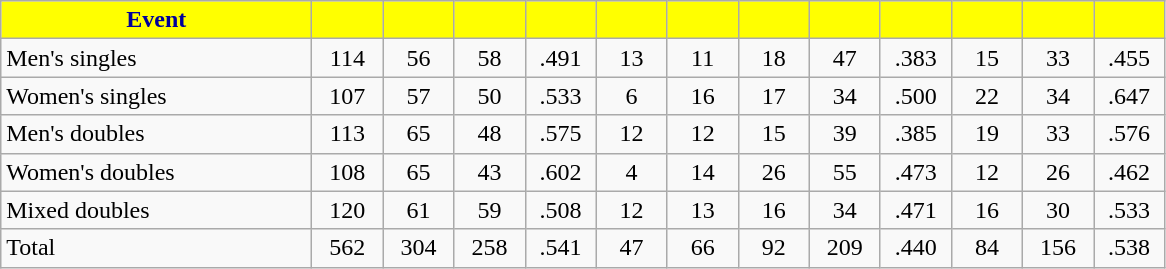<table class="wikitable" style="text-align:center">
<tr>
<th style="background:yellow; color:#00009C" width="200px">Event</th>
<th style="background:yellow; color:#00009C" width="40px"></th>
<th style="background:yellow; color:#00009C" width="40px"></th>
<th style="background:yellow; color:#00009C" width="40px"></th>
<th style="background:yellow; color:#00009C" width="40px"></th>
<th style="background:yellow; color:#00009C" width="40px"></th>
<th style="background:yellow; color:#00009C" width="40px"></th>
<th style="background:yellow; color:#00009C" width="40px"></th>
<th style="background:yellow; color:#00009C" width="40px"></th>
<th style="background:yellow; color:#00009C" width="40px"></th>
<th style="background:yellow; color:#00009C" width="40px"></th>
<th style="background:yellow; color:#00009C" width="40px"></th>
<th style="background:yellow; color:#00009C" width="40px"></th>
</tr>
<tr>
<td style="text-align:left">Men's singles</td>
<td>114</td>
<td>56</td>
<td>58</td>
<td>.491</td>
<td>13</td>
<td>11</td>
<td>18</td>
<td>47</td>
<td>.383</td>
<td>15</td>
<td>33</td>
<td>.455</td>
</tr>
<tr>
<td style="text-align:left">Women's singles</td>
<td>107</td>
<td>57</td>
<td>50</td>
<td>.533</td>
<td>6</td>
<td>16</td>
<td>17</td>
<td>34</td>
<td>.500</td>
<td>22</td>
<td>34</td>
<td>.647</td>
</tr>
<tr>
<td style="text-align:left">Men's doubles</td>
<td>113</td>
<td>65</td>
<td>48</td>
<td>.575</td>
<td>12</td>
<td>12</td>
<td>15</td>
<td>39</td>
<td>.385</td>
<td>19</td>
<td>33</td>
<td>.576</td>
</tr>
<tr>
<td style="text-align:left">Women's doubles</td>
<td>108</td>
<td>65</td>
<td>43</td>
<td>.602</td>
<td>4</td>
<td>14</td>
<td>26</td>
<td>55</td>
<td>.473</td>
<td>12</td>
<td>26</td>
<td>.462</td>
</tr>
<tr>
<td style="text-align:left">Mixed doubles</td>
<td>120</td>
<td>61</td>
<td>59</td>
<td>.508</td>
<td>12</td>
<td>13</td>
<td>16</td>
<td>34</td>
<td>.471</td>
<td>16</td>
<td>30</td>
<td>.533</td>
</tr>
<tr>
<td style="text-align:left">Total</td>
<td>562</td>
<td>304</td>
<td>258</td>
<td>.541</td>
<td>47</td>
<td>66</td>
<td>92</td>
<td>209</td>
<td>.440</td>
<td>84</td>
<td>156</td>
<td>.538</td>
</tr>
</table>
